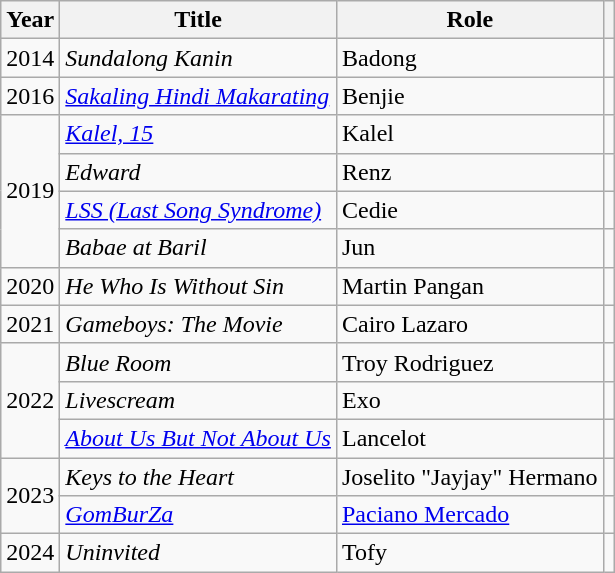<table class="wikitable">
<tr>
<th>Year</th>
<th>Title</th>
<th>Role</th>
<th></th>
</tr>
<tr>
<td>2014</td>
<td><em>Sundalong Kanin</em></td>
<td>Badong</td>
<td></td>
</tr>
<tr>
<td>2016</td>
<td><em><a href='#'>Sakaling Hindi Makarating</a></em></td>
<td>Benjie</td>
<td></td>
</tr>
<tr>
<td rowspan="4">2019</td>
<td><em><a href='#'>Kalel, 15</a></em></td>
<td>Kalel</td>
<td></td>
</tr>
<tr>
<td><em>Edward</em></td>
<td>Renz</td>
<td></td>
</tr>
<tr>
<td><em><a href='#'>LSS (Last Song Syndrome)</a></em></td>
<td>Cedie</td>
<td></td>
</tr>
<tr>
<td><em>Babae at Baril</em></td>
<td>Jun</td>
<td></td>
</tr>
<tr>
<td>2020</td>
<td><em>He Who Is Without Sin</em></td>
<td>Martin Pangan</td>
<td></td>
</tr>
<tr>
<td>2021</td>
<td><em>Gameboys: The Movie</em></td>
<td>Cairo Lazaro</td>
<td></td>
</tr>
<tr>
<td rowspan="3">2022</td>
<td><em>Blue Room</em></td>
<td>Troy Rodriguez</td>
<td></td>
</tr>
<tr>
<td><em>Livescream</em></td>
<td>Exo</td>
<td></td>
</tr>
<tr>
<td><em><a href='#'>About Us But Not About Us</a></em></td>
<td>Lancelot</td>
<td></td>
</tr>
<tr>
<td rowspan="2">2023</td>
<td><em>Keys to the Heart</em></td>
<td>Joselito "Jayjay" Hermano</td>
<td></td>
</tr>
<tr>
<td><em><a href='#'>GomBurZa</a></em></td>
<td><a href='#'>Paciano Mercado</a></td>
<td></td>
</tr>
<tr>
<td>2024</td>
<td><em>Uninvited</em></td>
<td>Tofy</td>
<td></td>
</tr>
</table>
